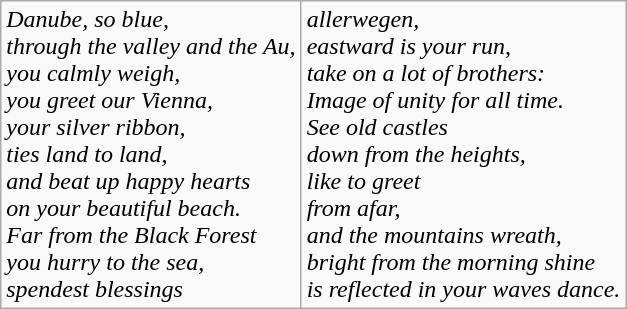<table class="wikitable">
<tr>
<td><em>Danube, so blue,</em><br><em>through the valley and the Au,</em><br><em>you calmly weigh,</em><br><em>you greet our Vienna,</em><br><em>your silver ribbon,</em><br><em>ties land to land,</em><br><em>and beat up happy hearts</em><br><em>on your beautiful beach.</em><br><em>Far from the Black Forest</em><br><em>you hurry to the sea,</em><br><em>spendest blessings</em></td>
<td><em>allerwegen,</em><br><em>eastward is your run,</em><br><em>take on a lot of brothers:</em><br><em>Image of unity for all time.</em><br><em>See old castles</em><br><em>down from the heights,</em><br><em>like to greet</em><br><em>from afar,</em><br><em>and the mountains wreath,</em><br><em>bright from the morning shine</em><br><em>is reflected in your waves dance.</em></td>
</tr>
</table>
